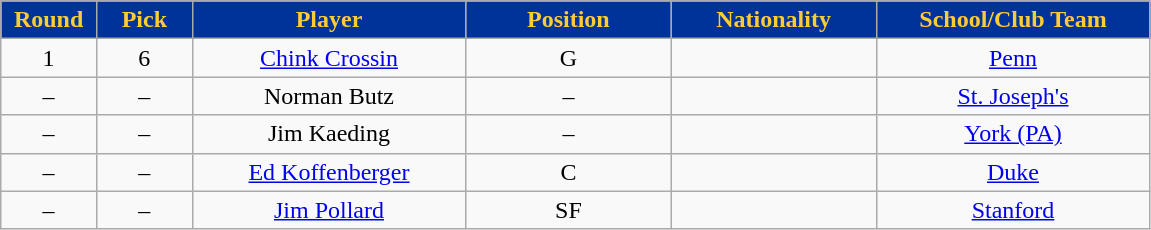<table class="wikitable sortable sortable">
<tr>
<th style="background:#003399;color:#FFCC33;" width="7%">Round</th>
<th style="background:#003399;color:#FFCC33;" width="7%">Pick</th>
<th style="background:#003399;color:#FFCC33;" width="20%">Player</th>
<th style="background:#003399;color:#FFCC33;" width="15%">Position</th>
<th style="background:#003399;color:#FFCC33;" width="15%">Nationality</th>
<th style="background:#003399;color:#FFCC33;" width="20%">School/Club Team</th>
</tr>
<tr style="text-align: center">
<td>1</td>
<td>6</td>
<td><a href='#'>Chink Crossin</a></td>
<td>G</td>
<td></td>
<td><a href='#'>Penn</a></td>
</tr>
<tr style="text-align: center">
<td>–</td>
<td>–</td>
<td>Norman Butz</td>
<td>–</td>
<td></td>
<td><a href='#'>St. Joseph's</a></td>
</tr>
<tr style="text-align: center">
<td>–</td>
<td>–</td>
<td>Jim Kaeding</td>
<td>–</td>
<td></td>
<td><a href='#'>York (PA)</a></td>
</tr>
<tr style="text-align: center">
<td>–</td>
<td>–</td>
<td><a href='#'>Ed Koffenberger</a></td>
<td>C</td>
<td></td>
<td><a href='#'>Duke</a></td>
</tr>
<tr style="text-align: center">
<td>–</td>
<td>–</td>
<td><a href='#'>Jim Pollard</a></td>
<td>SF</td>
<td></td>
<td><a href='#'>Stanford</a></td>
</tr>
</table>
